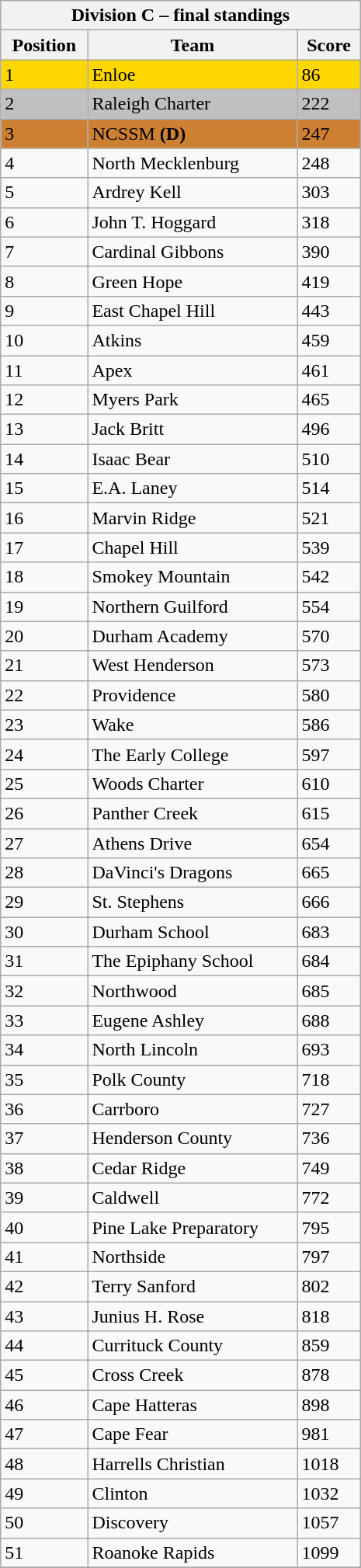<table class="wikitable collapsible collapsed" style="float:right; width:310px">
<tr>
<th colspan=3>Division C – final standings</th>
</tr>
<tr>
<th>Position</th>
<th>Team</th>
<th>Score</th>
</tr>
<tr style="background:#ffd700; color:black">
<td>1</td>
<td>Enloe</td>
<td>86</td>
</tr>
<tr style="background:#c0c0c0; color:black">
<td>2</td>
<td>Raleigh Charter</td>
<td>222</td>
</tr>
<tr style="background:#cd7f32; color:black">
<td>3</td>
<td>NCSSM <strong>(D)</strong></td>
<td>247</td>
</tr>
<tr>
<td>4</td>
<td>North Mecklenburg</td>
<td>248</td>
</tr>
<tr>
<td>5</td>
<td>Ardrey Kell</td>
<td>303</td>
</tr>
<tr>
<td>6</td>
<td>John T. Hoggard</td>
<td>318</td>
</tr>
<tr>
<td>7</td>
<td>Cardinal Gibbons</td>
<td>390</td>
</tr>
<tr>
<td>8</td>
<td>Green Hope</td>
<td>419</td>
</tr>
<tr>
<td>9</td>
<td>East Chapel Hill</td>
<td>443</td>
</tr>
<tr>
<td>10</td>
<td>Atkins</td>
<td>459</td>
</tr>
<tr>
<td>11</td>
<td>Apex</td>
<td>461</td>
</tr>
<tr>
<td>12</td>
<td>Myers Park</td>
<td>465</td>
</tr>
<tr>
<td>13</td>
<td>Jack Britt</td>
<td>496</td>
</tr>
<tr>
<td>14</td>
<td>Isaac Bear</td>
<td>510</td>
</tr>
<tr>
<td>15</td>
<td>E.A. Laney</td>
<td>514</td>
</tr>
<tr>
<td>16</td>
<td>Marvin Ridge</td>
<td>521</td>
</tr>
<tr>
<td>17</td>
<td>Chapel Hill</td>
<td>539</td>
</tr>
<tr>
<td>18</td>
<td>Smokey Mountain</td>
<td>542</td>
</tr>
<tr>
<td>19</td>
<td>Northern Guilford</td>
<td>554</td>
</tr>
<tr>
<td>20</td>
<td>Durham Academy</td>
<td>570</td>
</tr>
<tr>
<td>21</td>
<td>West Henderson</td>
<td>573</td>
</tr>
<tr>
<td>22</td>
<td>Providence</td>
<td>580</td>
</tr>
<tr>
<td>23</td>
<td>Wake</td>
<td>586</td>
</tr>
<tr>
<td>24</td>
<td>The Early College</td>
<td>597</td>
</tr>
<tr>
<td>25</td>
<td>Woods Charter</td>
<td>610</td>
</tr>
<tr>
<td>26</td>
<td>Panther Creek</td>
<td>615</td>
</tr>
<tr>
<td>27</td>
<td>Athens Drive</td>
<td>654</td>
</tr>
<tr>
<td>28</td>
<td>DaVinci's Dragons</td>
<td>665</td>
</tr>
<tr>
<td>29</td>
<td>St. Stephens</td>
<td>666</td>
</tr>
<tr>
<td>30</td>
<td>Durham School</td>
<td>683</td>
</tr>
<tr>
<td>31</td>
<td>The Epiphany School</td>
<td>684</td>
</tr>
<tr>
<td>32</td>
<td>Northwood</td>
<td>685</td>
</tr>
<tr>
<td>33</td>
<td>Eugene Ashley</td>
<td>688</td>
</tr>
<tr>
<td>34</td>
<td>North Lincoln</td>
<td>693</td>
</tr>
<tr>
<td>35</td>
<td>Polk County</td>
<td>718</td>
</tr>
<tr>
<td>36</td>
<td>Carrboro</td>
<td>727</td>
</tr>
<tr>
<td>37</td>
<td>Henderson County</td>
<td>736</td>
</tr>
<tr>
<td>38</td>
<td>Cedar Ridge</td>
<td>749</td>
</tr>
<tr>
<td>39</td>
<td>Caldwell</td>
<td>772</td>
</tr>
<tr>
<td>40</td>
<td>Pine Lake Preparatory</td>
<td>795</td>
</tr>
<tr>
<td>41</td>
<td>Northside</td>
<td>797</td>
</tr>
<tr>
<td>42</td>
<td>Terry Sanford</td>
<td>802</td>
</tr>
<tr>
<td>43</td>
<td>Junius H. Rose</td>
<td>818</td>
</tr>
<tr>
<td>44</td>
<td>Currituck County</td>
<td>859</td>
</tr>
<tr>
<td>45</td>
<td>Cross Creek</td>
<td>878</td>
</tr>
<tr>
<td>46</td>
<td>Cape Hatteras</td>
<td>898</td>
</tr>
<tr>
<td>47</td>
<td>Cape Fear</td>
<td>981</td>
</tr>
<tr>
<td>48</td>
<td>Harrells Christian</td>
<td>1018</td>
</tr>
<tr>
<td>49</td>
<td>Clinton</td>
<td>1032</td>
</tr>
<tr>
<td>50</td>
<td>Discovery</td>
<td>1057</td>
</tr>
<tr>
<td>51</td>
<td>Roanoke Rapids</td>
<td>1099</td>
</tr>
<tr>
</tr>
</table>
